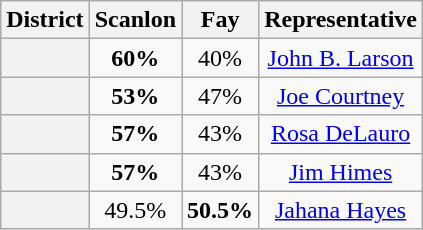<table class="wikitable">
<tr>
<th>District</th>
<th>Scanlon</th>
<th>Fay</th>
<th>Representative</th>
</tr>
<tr align=center>
<th></th>
<td><strong>60%</strong></td>
<td>40%</td>
<td><a href='#'>John B. Larson</a></td>
</tr>
<tr align=center>
<th></th>
<td><strong>53%</strong></td>
<td>47%</td>
<td><a href='#'>Joe Courtney</a></td>
</tr>
<tr align=center>
<th></th>
<td><strong>57%</strong></td>
<td>43%</td>
<td><a href='#'>Rosa DeLauro</a></td>
</tr>
<tr align=center>
<th></th>
<td><strong>57%</strong></td>
<td>43%</td>
<td><a href='#'>Jim Himes</a></td>
</tr>
<tr align=center>
<th></th>
<td>49.5%</td>
<td><strong>50.5%</strong></td>
<td><a href='#'>Jahana Hayes</a></td>
</tr>
</table>
